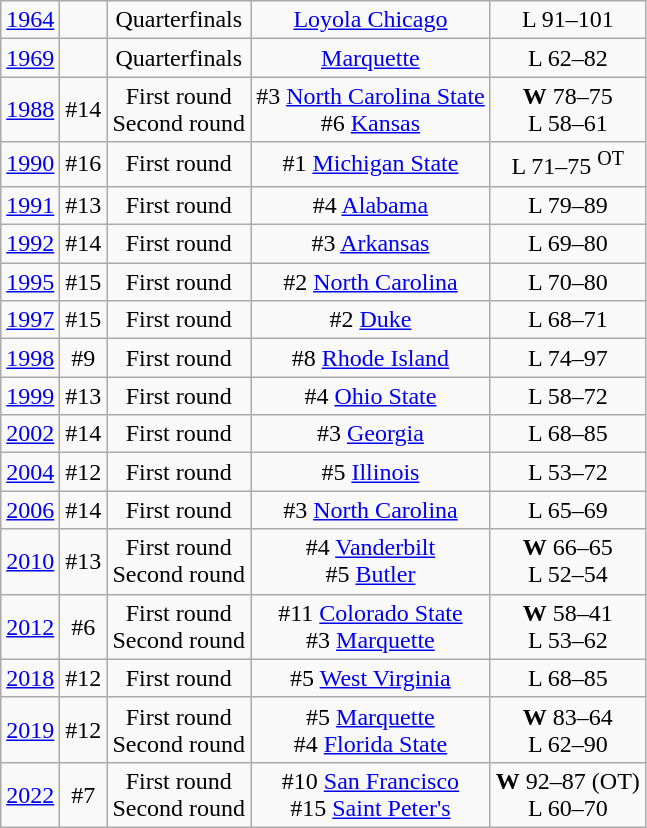<table class="wikitable">
<tr align="center">
<td><a href='#'>1964</a></td>
<td></td>
<td>Quarterfinals</td>
<td><a href='#'>Loyola Chicago</a></td>
<td>L 91–101</td>
</tr>
<tr style="text-align:center;">
<td><a href='#'>1969</a></td>
<td></td>
<td>Quarterfinals</td>
<td><a href='#'>Marquette</a></td>
<td>L 62–82</td>
</tr>
<tr style="text-align:center;">
<td><a href='#'>1988</a></td>
<td>#14</td>
<td>First round<br>Second round</td>
<td>#3 <a href='#'>North Carolina State</a><br> #6 <a href='#'>Kansas</a></td>
<td><strong>W</strong> 78–75<br>L 58–61</td>
</tr>
<tr style="text-align:center;">
<td><a href='#'>1990</a></td>
<td>#16</td>
<td>First round</td>
<td>#1 <a href='#'>Michigan State</a></td>
<td>L 71–75 <sup>OT</sup></td>
</tr>
<tr style="text-align:center;">
<td><a href='#'>1991</a></td>
<td>#13</td>
<td>First round</td>
<td>#4 <a href='#'>Alabama</a></td>
<td>L 79–89</td>
</tr>
<tr style="text-align:center;">
<td><a href='#'>1992</a></td>
<td>#14</td>
<td>First round</td>
<td>#3 <a href='#'>Arkansas</a></td>
<td>L 69–80</td>
</tr>
<tr style="text-align:center;">
<td><a href='#'>1995</a></td>
<td>#15</td>
<td>First round</td>
<td>#2 <a href='#'>North Carolina</a></td>
<td>L 70–80</td>
</tr>
<tr style="text-align:center;">
<td><a href='#'>1997</a></td>
<td>#15</td>
<td>First round</td>
<td>#2 <a href='#'>Duke</a></td>
<td>L 68–71</td>
</tr>
<tr style="text-align:center;">
<td><a href='#'>1998</a></td>
<td>#9</td>
<td>First round</td>
<td>#8 <a href='#'>Rhode Island</a></td>
<td>L 74–97</td>
</tr>
<tr style="text-align:center;">
<td><a href='#'>1999</a></td>
<td>#13</td>
<td>First round</td>
<td>#4 <a href='#'>Ohio State</a></td>
<td>L 58–72</td>
</tr>
<tr style="text-align:center;">
<td><a href='#'>2002</a></td>
<td>#14</td>
<td>First round</td>
<td>#3 <a href='#'>Georgia</a></td>
<td>L 68–85</td>
</tr>
<tr style="text-align:center;">
<td><a href='#'>2004</a></td>
<td>#12</td>
<td>First round</td>
<td>#5 <a href='#'>Illinois</a></td>
<td>L 53–72</td>
</tr>
<tr style="text-align:center;">
<td><a href='#'>2006</a></td>
<td>#14</td>
<td>First round</td>
<td>#3 <a href='#'>North Carolina</a></td>
<td>L 65–69</td>
</tr>
<tr style="text-align:center;">
<td><a href='#'>2010</a></td>
<td>#13</td>
<td>First round<br>Second round</td>
<td>#4 <a href='#'>Vanderbilt</a><br>#5 <a href='#'>Butler</a></td>
<td><strong>W</strong> 66–65<br> L 52–54</td>
</tr>
<tr style="text-align:center;">
<td><a href='#'>2012</a></td>
<td>#6</td>
<td>First round<br>Second round</td>
<td>#11 <a href='#'>Colorado State</a><br>#3 <a href='#'>Marquette</a></td>
<td><strong>W</strong> 58–41<br> L 53–62</td>
</tr>
<tr style="text-align:center;">
<td><a href='#'>2018</a></td>
<td>#12</td>
<td>First round</td>
<td>#5 <a href='#'>West Virginia</a></td>
<td>L 68–85</td>
</tr>
<tr style="text-align:center;">
<td><a href='#'>2019</a></td>
<td>#12</td>
<td>First round<br>Second round</td>
<td>#5 <a href='#'>Marquette</a><br> #4 <a href='#'>Florida State</a></td>
<td><strong>W</strong> 83–64<br>L 62–90</td>
</tr>
<tr style="text-align:center;">
<td><a href='#'>2022</a></td>
<td>#7</td>
<td>First round<br>Second round</td>
<td>#10 <a href='#'>San Francisco</a><br> #15 <a href='#'>Saint Peter's</a></td>
<td><strong>W</strong> 92–87 (OT)<br> L 60–70</td>
</tr>
</table>
